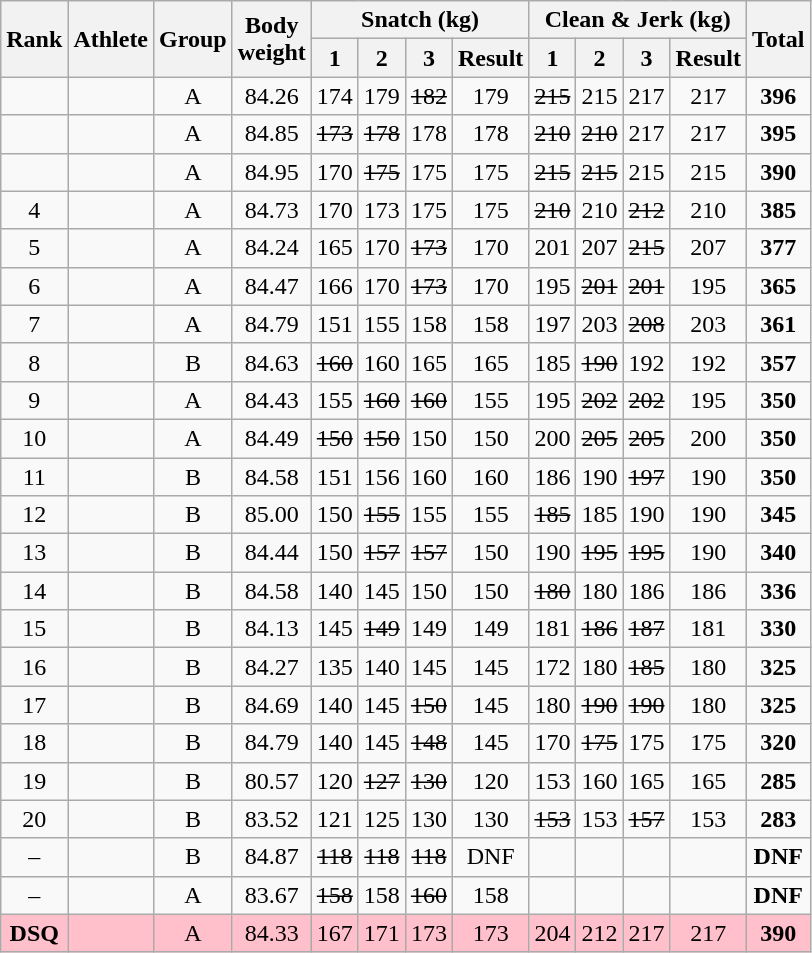<table class = "wikitable" style="text-align:center;">
<tr>
<th rowspan=2>Rank</th>
<th rowspan=2>Athlete</th>
<th rowspan=2>Group</th>
<th rowspan=2>Body<br>weight</th>
<th colspan=4>Snatch (kg)</th>
<th colspan=4>Clean & Jerk (kg)</th>
<th rowspan=2>Total</th>
</tr>
<tr>
<th>1</th>
<th>2</th>
<th>3</th>
<th>Result</th>
<th>1</th>
<th>2</th>
<th>3</th>
<th>Result</th>
</tr>
<tr>
<td></td>
<td align=left></td>
<td>A</td>
<td>84.26</td>
<td>174</td>
<td>179</td>
<td><s>182</s></td>
<td>179</td>
<td><s>215</s></td>
<td>215</td>
<td>217</td>
<td>217 </td>
<td><strong>396</strong>  </td>
</tr>
<tr>
<td></td>
<td align=left></td>
<td>A</td>
<td>84.85</td>
<td><s>173</s></td>
<td><s>178</s></td>
<td>178</td>
<td>178</td>
<td><s>210</s></td>
<td><s>210</s></td>
<td>217</td>
<td>217 </td>
<td><strong>395</strong></td>
</tr>
<tr>
<td></td>
<td align=left></td>
<td>A</td>
<td>84.95</td>
<td>170</td>
<td><s>175</s></td>
<td>175</td>
<td>175</td>
<td><s>215</s></td>
<td><s>215</s></td>
<td>215</td>
<td>215</td>
<td><strong>390</strong></td>
</tr>
<tr>
<td>4</td>
<td align=left></td>
<td>A</td>
<td>84.73</td>
<td>170</td>
<td>173</td>
<td>175</td>
<td>175</td>
<td><s>210</s></td>
<td>210</td>
<td><s>212</s></td>
<td>210</td>
<td><strong>385</strong></td>
</tr>
<tr>
<td>5</td>
<td align=left></td>
<td>A</td>
<td>84.24</td>
<td>165</td>
<td>170</td>
<td><s>173</s></td>
<td>170</td>
<td>201</td>
<td>207</td>
<td><s>215</s></td>
<td>207</td>
<td><strong>377</strong></td>
</tr>
<tr>
<td>6</td>
<td align=left></td>
<td>A</td>
<td>84.47</td>
<td>166</td>
<td>170</td>
<td><s>173</s></td>
<td>170</td>
<td>195</td>
<td><s>201</s></td>
<td><s>201</s></td>
<td>195</td>
<td><strong>365</strong></td>
</tr>
<tr>
<td>7</td>
<td align=left></td>
<td>A</td>
<td>84.79</td>
<td>151</td>
<td>155</td>
<td>158</td>
<td>158</td>
<td>197</td>
<td>203</td>
<td><s>208</s></td>
<td>203</td>
<td><strong>361</strong></td>
</tr>
<tr>
<td>8</td>
<td align=left></td>
<td>B</td>
<td>84.63</td>
<td><s>160</s></td>
<td>160</td>
<td>165</td>
<td>165</td>
<td>185</td>
<td><s>190</s></td>
<td>192</td>
<td>192</td>
<td><strong>357</strong></td>
</tr>
<tr>
<td>9</td>
<td align=left></td>
<td>A</td>
<td>84.43</td>
<td>155</td>
<td><s>160</s></td>
<td><s>160</s></td>
<td>155</td>
<td>195</td>
<td><s>202</s></td>
<td><s>202</s></td>
<td>195</td>
<td><strong>350</strong></td>
</tr>
<tr>
<td>10</td>
<td align=left></td>
<td>A</td>
<td>84.49</td>
<td><s>150</s></td>
<td><s>150</s></td>
<td>150</td>
<td>150</td>
<td>200</td>
<td><s>205</s></td>
<td><s>205</s></td>
<td>200</td>
<td><strong>350</strong></td>
</tr>
<tr>
<td>11</td>
<td align=left></td>
<td>B</td>
<td>84.58</td>
<td>151</td>
<td>156</td>
<td>160</td>
<td>160</td>
<td>186</td>
<td>190</td>
<td><s>197</s></td>
<td>190</td>
<td><strong>350</strong></td>
</tr>
<tr>
<td>12</td>
<td align=left></td>
<td>B</td>
<td>85.00</td>
<td>150</td>
<td><s>155</s></td>
<td>155</td>
<td>155</td>
<td><s>185</s></td>
<td>185</td>
<td>190</td>
<td>190</td>
<td><strong>345</strong></td>
</tr>
<tr>
<td>13</td>
<td align=left></td>
<td>B</td>
<td>84.44</td>
<td>150</td>
<td><s>157</s></td>
<td><s>157</s></td>
<td>150</td>
<td>190</td>
<td><s>195</s></td>
<td><s>195</s></td>
<td>190</td>
<td><strong>340</strong></td>
</tr>
<tr>
<td>14</td>
<td align=left></td>
<td>B</td>
<td>84.58</td>
<td>140</td>
<td>145</td>
<td>150</td>
<td>150</td>
<td><s>180</s></td>
<td>180</td>
<td>186</td>
<td>186</td>
<td><strong>336</strong></td>
</tr>
<tr>
<td>15</td>
<td align=left></td>
<td>B</td>
<td>84.13</td>
<td>145</td>
<td><s>149</s></td>
<td>149</td>
<td>149</td>
<td>181</td>
<td><s>186</s></td>
<td><s>187</s></td>
<td>181</td>
<td><strong>330</strong></td>
</tr>
<tr>
<td>16</td>
<td align=left></td>
<td>B</td>
<td>84.27</td>
<td>135</td>
<td>140</td>
<td>145</td>
<td>145</td>
<td>172</td>
<td>180</td>
<td><s>185</s></td>
<td>180</td>
<td><strong>325</strong></td>
</tr>
<tr>
<td>17</td>
<td align=left></td>
<td>B</td>
<td>84.69</td>
<td>140</td>
<td>145</td>
<td><s>150</s></td>
<td>145</td>
<td>180</td>
<td><s>190</s></td>
<td><s>190</s></td>
<td>180</td>
<td><strong>325</strong></td>
</tr>
<tr>
<td>18</td>
<td align=left></td>
<td>B</td>
<td>84.79</td>
<td>140</td>
<td>145</td>
<td><s>148</s></td>
<td>145</td>
<td>170</td>
<td><s>175</s></td>
<td>175</td>
<td>175</td>
<td><strong>320</strong></td>
</tr>
<tr>
<td>19</td>
<td align=left></td>
<td>B</td>
<td>80.57</td>
<td>120</td>
<td><s>127</s></td>
<td><s>130</s></td>
<td>120</td>
<td>153</td>
<td>160</td>
<td>165</td>
<td>165</td>
<td><strong>285</strong></td>
</tr>
<tr>
<td>20</td>
<td align=left></td>
<td>B</td>
<td>83.52</td>
<td>121</td>
<td>125</td>
<td>130</td>
<td>130</td>
<td><s>153</s></td>
<td>153</td>
<td><s>157</s></td>
<td>153</td>
<td><strong>283</strong></td>
</tr>
<tr>
<td>–</td>
<td align=left></td>
<td>B</td>
<td>84.87</td>
<td><s>118</s></td>
<td><s>118</s></td>
<td><s>118</s></td>
<td>DNF</td>
<td></td>
<td></td>
<td></td>
<td></td>
<td><strong>DNF</strong></td>
</tr>
<tr>
<td>–</td>
<td align=left></td>
<td>A</td>
<td>83.67</td>
<td><s>158</s></td>
<td>158</td>
<td><s>160</s></td>
<td>158</td>
<td></td>
<td></td>
<td></td>
<td></td>
<td><strong>DNF</strong></td>
</tr>
<tr bgcolor=pink>
<td><strong>DSQ</strong></td>
<td align=left></td>
<td>A</td>
<td>84.33</td>
<td>167</td>
<td>171</td>
<td>173</td>
<td>173</td>
<td>204</td>
<td>212</td>
<td>217</td>
<td>217 </td>
<td><strong>390</strong></td>
</tr>
</table>
